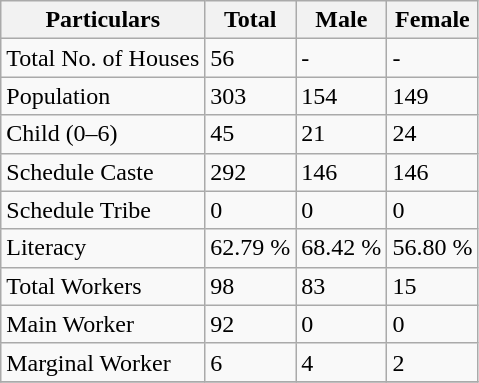<table class="wikitable sortable">
<tr>
<th>Particulars</th>
<th>Total</th>
<th>Male</th>
<th>Female</th>
</tr>
<tr>
<td>Total No. of Houses</td>
<td>56</td>
<td>-</td>
<td>-</td>
</tr>
<tr>
<td>Population</td>
<td>303</td>
<td>154</td>
<td>149</td>
</tr>
<tr>
<td>Child (0–6)</td>
<td>45</td>
<td>21</td>
<td>24</td>
</tr>
<tr>
<td>Schedule Caste</td>
<td>292</td>
<td>146</td>
<td>146</td>
</tr>
<tr>
<td>Schedule Tribe</td>
<td>0</td>
<td>0</td>
<td>0</td>
</tr>
<tr>
<td>Literacy</td>
<td>62.79 %</td>
<td>68.42 %</td>
<td>56.80 %</td>
</tr>
<tr>
<td>Total Workers</td>
<td>98</td>
<td>83</td>
<td>15</td>
</tr>
<tr>
<td>Main Worker</td>
<td>92</td>
<td>0</td>
<td>0</td>
</tr>
<tr>
<td>Marginal Worker</td>
<td>6</td>
<td>4</td>
<td>2</td>
</tr>
<tr>
</tr>
</table>
